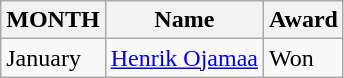<table class="wikitable"  class= style="text-align:center; border:1px #aaa solid; font-size:95%">
<tr>
<th>MONTH</th>
<th>Name</th>
<th>Award</th>
</tr>
<tr>
<td>January</td>
<td> <a href='#'>Henrik Ojamaa</a></td>
<td>Won</td>
</tr>
</table>
